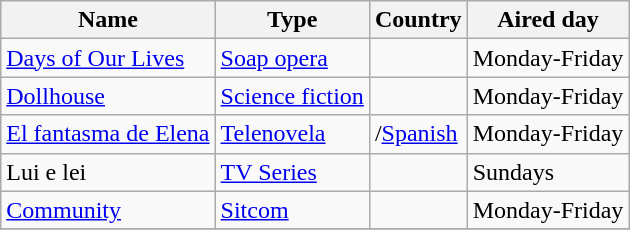<table class="wikitable">
<tr>
<th>Name</th>
<th>Type</th>
<th>Country</th>
<th>Aired day</th>
</tr>
<tr>
<td><a href='#'>Days of Our Lives</a></td>
<td><a href='#'>Soap opera</a></td>
<td></td>
<td>Monday-Friday</td>
</tr>
<tr>
<td><a href='#'>Dollhouse</a></td>
<td><a href='#'>Science fiction</a></td>
<td></td>
<td>Monday-Friday</td>
</tr>
<tr>
<td><a href='#'>El fantasma de Elena</a></td>
<td><a href='#'>Telenovela</a></td>
<td>/<a href='#'>Spanish</a></td>
<td>Monday-Friday</td>
</tr>
<tr>
<td>Lui e lei</td>
<td><a href='#'>TV Series</a></td>
<td></td>
<td>Sundays</td>
</tr>
<tr>
<td><a href='#'>Community</a></td>
<td><a href='#'>Sitcom</a></td>
<td></td>
<td>Monday-Friday</td>
</tr>
<tr>
</tr>
</table>
